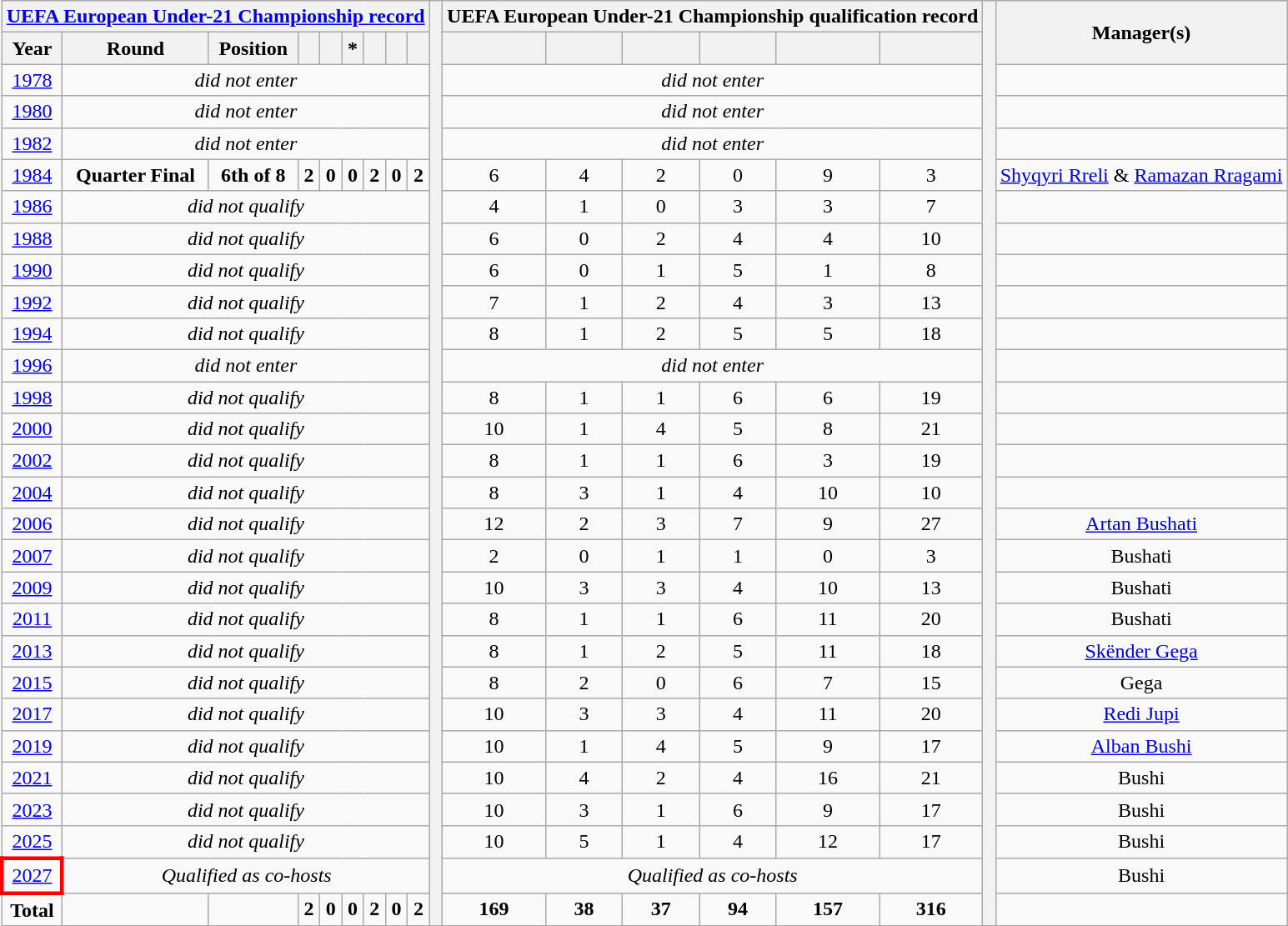<table class="wikitable" style="text-align: center;">
<tr>
<th colspan=9><a href='#'>UEFA European Under-21 Championship record</a></th>
<th style="width:1%;" rowspan="29"></th>
<th colspan=6>UEFA European Under-21 Championship qualification record</th>
<th style="width:1%;" rowspan="29"></th>
<th rowspan=2>Manager(s)</th>
</tr>
<tr>
<th>Year</th>
<th>Round</th>
<th>Position</th>
<th></th>
<th></th>
<th> *</th>
<th></th>
<th></th>
<th></th>
<th></th>
<th></th>
<th></th>
<th></th>
<th></th>
<th></th>
</tr>
<tr>
<td> <a href='#'>1978</a></td>
<td colspan=8><em>did not enter</em></td>
<td colspan=6><em>did not enter</em></td>
<td></td>
</tr>
<tr>
<td> <a href='#'>1980</a></td>
<td colspan=8><em>did not enter</em></td>
<td colspan=6><em>did not enter</em></td>
<td></td>
</tr>
<tr>
<td> <a href='#'>1982</a></td>
<td colspan=8><em>did not enter</em></td>
<td colspan=6><em>did not enter</em></td>
<td></td>
</tr>
<tr>
<td> <a href='#'>1984</a></td>
<td><strong>Quarter Final</strong></td>
<td><strong>6th of 8</strong></td>
<td><strong>2</strong></td>
<td><strong>0</strong></td>
<td><strong>0</strong></td>
<td><strong>2</strong></td>
<td><strong>0</strong></td>
<td><strong>2</strong></td>
<td>6</td>
<td>4</td>
<td>2</td>
<td>0</td>
<td>9</td>
<td>3</td>
<td><a href='#'>Shyqyri Rreli</a> & <a href='#'>Ramazan Rragami</a></td>
</tr>
<tr>
<td> <a href='#'>1986</a></td>
<td colspan=8><em>did not qualify</em></td>
<td>4</td>
<td>1</td>
<td>0</td>
<td>3</td>
<td>3</td>
<td>7</td>
<td></td>
</tr>
<tr>
<td> <a href='#'>1988</a></td>
<td colspan=8><em>did not qualify</em></td>
<td>6</td>
<td>0</td>
<td>2</td>
<td>4</td>
<td>4</td>
<td>10</td>
<td></td>
</tr>
<tr>
<td> <a href='#'>1990</a></td>
<td colspan=8><em>did not qualify</em></td>
<td>6</td>
<td>0</td>
<td>1</td>
<td>5</td>
<td>1</td>
<td>8</td>
<td></td>
</tr>
<tr>
<td> <a href='#'>1992</a></td>
<td colspan=8><em>did not qualify</em></td>
<td>7</td>
<td>1</td>
<td>2</td>
<td>4</td>
<td>3</td>
<td>13</td>
<td></td>
</tr>
<tr>
<td> <a href='#'>1994</a></td>
<td colspan=8><em>did not qualify</em></td>
<td>8</td>
<td>1</td>
<td>2</td>
<td>5</td>
<td>5</td>
<td>18</td>
<td></td>
</tr>
<tr>
<td> <a href='#'>1996</a></td>
<td colspan=8><em>did not enter</em></td>
<td colspan=6><em>did not enter</em></td>
<td></td>
</tr>
<tr>
<td> <a href='#'>1998</a></td>
<td colspan=8><em>did not qualify</em></td>
<td>8</td>
<td>1</td>
<td>1</td>
<td>6</td>
<td>6</td>
<td>19</td>
<td></td>
</tr>
<tr>
<td> <a href='#'>2000</a></td>
<td colspan=8><em>did not qualify</em></td>
<td>10</td>
<td>1</td>
<td>4</td>
<td>5</td>
<td>8</td>
<td>21</td>
<td></td>
</tr>
<tr>
<td> <a href='#'>2002</a></td>
<td colspan=8><em>did not qualify</em></td>
<td>8</td>
<td>1</td>
<td>1</td>
<td>6</td>
<td>3</td>
<td>19</td>
<td></td>
</tr>
<tr>
<td> <a href='#'>2004</a></td>
<td colspan=8><em>did not qualify</em></td>
<td>8</td>
<td>3</td>
<td>1</td>
<td>4</td>
<td>10</td>
<td>10</td>
<td></td>
</tr>
<tr>
<td> <a href='#'>2006</a></td>
<td colspan=8><em>did not qualify</em></td>
<td>12</td>
<td>2</td>
<td>3</td>
<td>7</td>
<td>9</td>
<td>27</td>
<td><a href='#'>Artan Bushati</a></td>
</tr>
<tr>
<td> <a href='#'>2007</a></td>
<td colspan=8><em>did not qualify</em></td>
<td>2</td>
<td>0</td>
<td>1</td>
<td>1</td>
<td>0</td>
<td>3</td>
<td>Bushati</td>
</tr>
<tr>
<td> <a href='#'>2009</a></td>
<td colspan=8><em>did not qualify</em></td>
<td>10</td>
<td>3</td>
<td>3</td>
<td>4</td>
<td>10</td>
<td>13</td>
<td>Bushati</td>
</tr>
<tr>
<td> <a href='#'>2011</a></td>
<td colspan=8><em>did not qualify</em></td>
<td>8</td>
<td>1</td>
<td>1</td>
<td>6</td>
<td>11</td>
<td>20</td>
<td>Bushati</td>
</tr>
<tr>
<td> <a href='#'>2013</a></td>
<td colspan=8><em>did not qualify</em></td>
<td>8</td>
<td>1</td>
<td>2</td>
<td>5</td>
<td>11</td>
<td>18</td>
<td><a href='#'>Skënder Gega</a></td>
</tr>
<tr>
<td> <a href='#'>2015</a></td>
<td colspan=8><em>did not qualify</em></td>
<td>8</td>
<td>2</td>
<td>0</td>
<td>6</td>
<td>7</td>
<td>15</td>
<td>Gega</td>
</tr>
<tr>
<td> <a href='#'>2017</a></td>
<td colspan=8><em>did not qualify</em></td>
<td>10</td>
<td>3</td>
<td>3</td>
<td>4</td>
<td>11</td>
<td>20</td>
<td><a href='#'>Redi Jupi</a></td>
</tr>
<tr>
<td> <a href='#'>2019</a></td>
<td colspan=8><em>did not qualify</em></td>
<td>10</td>
<td>1</td>
<td>4</td>
<td>5</td>
<td>9</td>
<td>17</td>
<td><a href='#'>Alban Bushi</a></td>
</tr>
<tr>
<td>  <a href='#'>2021</a></td>
<td colspan=8><em>did not qualify</em></td>
<td>10</td>
<td>4</td>
<td>2</td>
<td>4</td>
<td>16</td>
<td>21</td>
<td>Bushi</td>
</tr>
<tr>
<td>  <a href='#'>2023</a></td>
<td colspan=8><em>did not qualify</em></td>
<td>10</td>
<td>3</td>
<td>1</td>
<td>6</td>
<td>9</td>
<td>17</td>
<td>Bushi</td>
</tr>
<tr>
<td> <a href='#'>2025</a></td>
<td colspan=8><em>did not qualify</em></td>
<td>10</td>
<td>5</td>
<td>1</td>
<td>4</td>
<td>12</td>
<td>17</td>
<td>Bushi</td>
</tr>
<tr>
<td style="border: 3px solid red">  <a href='#'>2027</a></td>
<td colspan=8><em>Qualified as co-hosts</em></td>
<td colspan=6><em>Qualified as co-hosts</em></td>
<td>Bushi</td>
</tr>
<tr>
<td><strong>Total</strong></td>
<td></td>
<td></td>
<td><strong>2</strong></td>
<td><strong>0</strong></td>
<td><strong>0</strong></td>
<td><strong>2</strong></td>
<td><strong>0</strong></td>
<td><strong>2</strong></td>
<td><strong>169</strong></td>
<td><strong>38</strong></td>
<td><strong>37</strong></td>
<td><strong>94</strong></td>
<td><strong>157</strong></td>
<td><strong>316</strong></td>
<td></td>
</tr>
</table>
